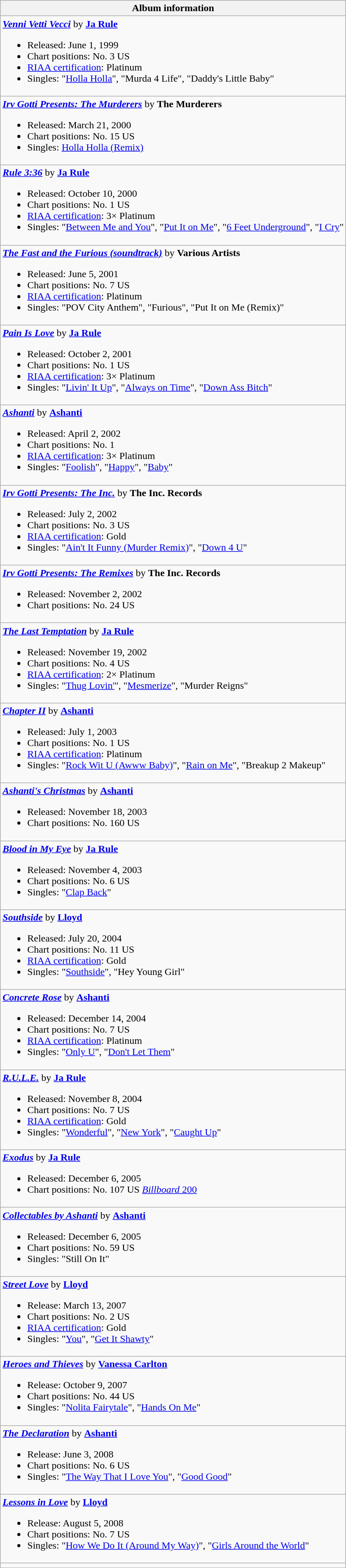<table class="wikitable">
<tr>
<th align="left">Album information</th>
</tr>
<tr>
<td align="left"><strong><em><a href='#'>Venni Vetti Vecci</a></em></strong> by <strong><a href='#'>Ja Rule</a></strong><br><ul><li>Released: June 1, 1999</li><li>Chart positions: No. 3 US</li><li><a href='#'>RIAA certification</a>: Platinum</li><li>Singles: "<a href='#'>Holla Holla</a>", "Murda 4 Life", "Daddy's Little Baby"</li></ul></td>
</tr>
<tr>
<td align="left"><strong><em><a href='#'>Irv Gotti Presents: The Murderers</a></em></strong> by <strong>The Murderers</strong><br><ul><li>Released: March 21, 2000</li><li>Chart positions: No. 15 US</li><li>Singles: <a href='#'>Holla Holla (Remix)</a></li></ul></td>
</tr>
<tr>
<td align="left"><strong><em><a href='#'>Rule 3:36</a></em></strong> by <strong><a href='#'>Ja Rule</a></strong><br><ul><li>Released: October 10, 2000</li><li>Chart positions: No. 1 US</li><li><a href='#'>RIAA certification</a>: 3× Platinum</li><li>Singles: "<a href='#'>Between Me and You</a>", "<a href='#'>Put It on Me</a>", "<a href='#'>6 Feet Underground</a>", "<a href='#'>I Cry</a>"</li></ul></td>
</tr>
<tr>
<td align="left"><strong><em><a href='#'>The Fast and the Furious (soundtrack)</a></em></strong> by <strong>Various Artists</strong><br><ul><li>Released: June 5, 2001</li><li>Chart positions: No. 7 US</li><li><a href='#'>RIAA certification</a>: Platinum</li><li>Singles: "POV City Anthem", "Furious", "Put It on Me (Remix)"</li></ul></td>
</tr>
<tr>
<td align="left"><strong><em><a href='#'>Pain Is Love</a></em></strong> by <strong><a href='#'>Ja Rule</a></strong><br><ul><li>Released: October 2, 2001</li><li>Chart positions: No. 1 US</li><li><a href='#'>RIAA certification</a>: 3× Platinum</li><li>Singles: "<a href='#'>Livin' It Up</a>", "<a href='#'>Always on Time</a>", "<a href='#'>Down Ass Bitch</a>"</li></ul></td>
</tr>
<tr>
<td align="left"><strong><em><a href='#'>Ashanti</a></em></strong> by <strong><a href='#'>Ashanti</a></strong><br><ul><li>Released: April 2, 2002</li><li>Chart positions: No. 1</li><li><a href='#'>RIAA certification</a>: 3× Platinum</li><li>Singles: "<a href='#'>Foolish</a>", "<a href='#'>Happy</a>", "<a href='#'>Baby</a>"</li></ul></td>
</tr>
<tr>
<td align="left"><strong><em><a href='#'>Irv Gotti Presents: The Inc.</a></em></strong> by <strong>The Inc. Records</strong><br><ul><li>Released: July 2, 2002</li><li>Chart positions: No. 3 US</li><li><a href='#'>RIAA certification</a>: Gold</li><li>Singles: "<a href='#'>Ain't It Funny (Murder Remix)</a>", "<a href='#'>Down 4 U</a>"</li></ul></td>
</tr>
<tr>
<td align="left"><strong><em><a href='#'>Irv Gotti Presents: The Remixes</a></em></strong> by <strong>The Inc. Records</strong><br><ul><li>Released: November 2, 2002</li><li>Chart positions: No. 24 US</li></ul></td>
</tr>
<tr>
<td align="left"><strong><em><a href='#'>The Last Temptation</a></em></strong> by <strong><a href='#'>Ja Rule</a></strong><br><ul><li>Released: November 19, 2002</li><li>Chart positions: No. 4 US</li><li><a href='#'>RIAA certification</a>: 2× Platinum</li><li>Singles: "<a href='#'>Thug Lovin'</a>", "<a href='#'>Mesmerize</a>", "Murder Reigns"</li></ul></td>
</tr>
<tr>
<td align="left"><strong><em><a href='#'>Chapter II</a></em></strong> by <strong><a href='#'>Ashanti</a></strong><br><ul><li>Released: July 1, 2003</li><li>Chart positions: No. 1 US</li><li><a href='#'>RIAA certification</a>: Platinum</li><li>Singles: "<a href='#'>Rock Wit U (Awww Baby)</a>", "<a href='#'>Rain on Me</a>", "Breakup 2 Makeup"</li></ul></td>
</tr>
<tr>
<td align="left"><strong><em><a href='#'>Ashanti's Christmas</a></em></strong> by <strong><a href='#'>Ashanti</a></strong><br><ul><li>Released: November 18, 2003</li><li>Chart positions: No. 160 US</li></ul></td>
</tr>
<tr>
<td align="left"><strong><em><a href='#'>Blood in My Eye</a></em></strong> by <strong><a href='#'>Ja Rule</a></strong><br><ul><li>Released: November 4, 2003</li><li>Chart positions: No. 6 US</li><li>Singles: "<a href='#'>Clap Back</a>"</li></ul></td>
</tr>
<tr>
<td align="left"><strong><em><a href='#'>Southside</a></em></strong> by <strong><a href='#'>Lloyd</a></strong><br><ul><li>Released: July 20, 2004</li><li>Chart positions: No. 11 US</li><li><a href='#'>RIAA certification</a>: Gold</li><li>Singles: "<a href='#'>Southside</a>", "Hey Young Girl"</li></ul></td>
</tr>
<tr>
<td><strong><em><a href='#'>Concrete Rose</a></em></strong> by <strong><a href='#'>Ashanti</a></strong><br><ul><li>Released: December 14, 2004</li><li>Chart positions: No. 7 US</li><li><a href='#'>RIAA certification</a>: Platinum</li><li>Singles: "<a href='#'>Only U</a>", "<a href='#'>Don't Let Them</a>"</li></ul></td>
</tr>
<tr>
<td align="left"><strong><em><a href='#'>R.U.L.E.</a></em></strong> by <strong><a href='#'>Ja Rule</a></strong><br><ul><li>Released: November 8, 2004</li><li>Chart positions: No. 7 US</li><li><a href='#'>RIAA certification</a>: Gold</li><li>Singles: "<a href='#'>Wonderful</a>", "<a href='#'>New York</a>", "<a href='#'>Caught Up</a>"</li></ul></td>
</tr>
<tr>
<td align="left"><strong><em><a href='#'>Exodus</a></em></strong> by <strong><a href='#'>Ja Rule</a></strong><br><ul><li>Released: December 6, 2005</li><li>Chart positions: No. 107 US <a href='#'><em>Billboard</em> 200</a></li></ul></td>
</tr>
<tr>
<td><strong><em><a href='#'>Collectables by Ashanti</a></em></strong> by <strong><a href='#'>Ashanti</a></strong><br><ul><li>Released: December 6, 2005</li><li>Chart positions: No. 59 US</li><li>Singles: "Still On It"</li></ul></td>
</tr>
<tr>
<td align="left"><strong><em><a href='#'>Street Love</a></em></strong> by <strong><a href='#'>Lloyd</a></strong><br><ul><li>Release: March 13, 2007</li><li>Chart positions: No. 2 US</li><li><a href='#'>RIAA certification</a>: Gold</li><li>Singles: "<a href='#'>You</a>", "<a href='#'>Get It Shawty</a>"</li></ul></td>
</tr>
<tr>
<td align="left"><strong><em><a href='#'>Heroes and Thieves</a></em></strong> by <strong><a href='#'>Vanessa Carlton</a></strong><br><ul><li>Release: October 9, 2007</li><li>Chart positions: No. 44 US</li><li>Singles: "<a href='#'>Nolita Fairytale</a>", "<a href='#'>Hands On Me</a>"</li></ul></td>
</tr>
<tr>
<td align="left"><strong><em><a href='#'>The Declaration</a></em></strong> by <strong><a href='#'>Ashanti</a></strong><br><ul><li>Release: June 3, 2008</li><li>Chart positions: No. 6 US</li><li>Singles: "<a href='#'>The Way That I Love You</a>", "<a href='#'>Good Good</a>"</li></ul></td>
</tr>
<tr>
<td align="left"><strong><em><a href='#'>Lessons in Love</a></em></strong> by <strong><a href='#'>Lloyd</a></strong><br><ul><li>Release: August 5, 2008</li><li>Chart positions: No. 7 US</li><li>Singles: "<a href='#'>How We Do It (Around My Way)</a>", "<a href='#'>Girls Around the World</a>"</li></ul></td>
</tr>
<tr>
<td align="left"></td>
</tr>
</table>
